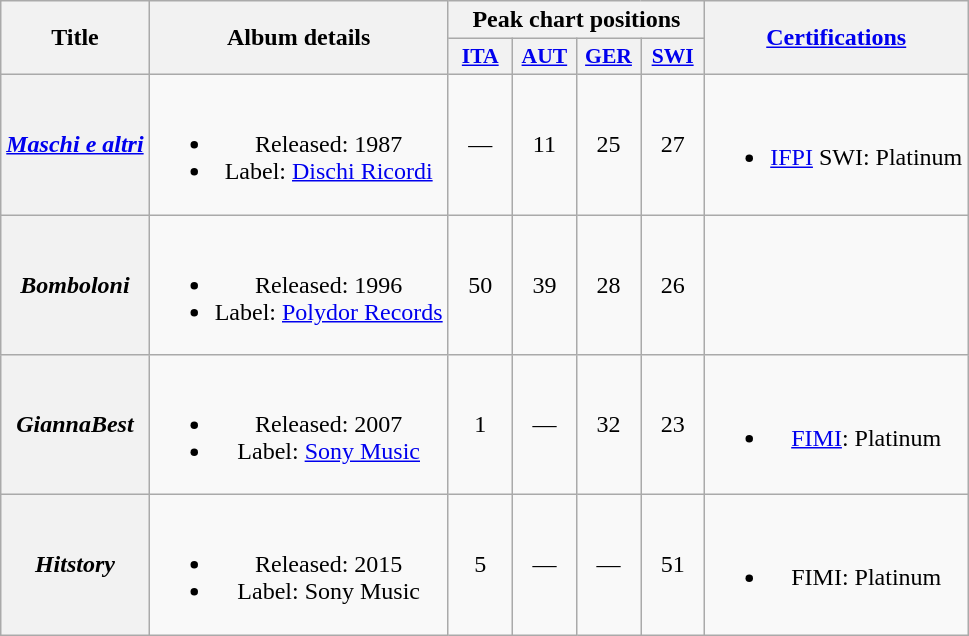<table class="wikitable plainrowheaders" style="text-align:center;">
<tr>
<th rowspan="2" scope="col">Title</th>
<th rowspan="2" scope="col">Album details</th>
<th colspan="4" scope="col">Peak chart positions</th>
<th rowspan="2" scope="col"><a href='#'>Certifications</a></th>
</tr>
<tr>
<th scope="col" style="width:2.5em;font-size:90%;"><a href='#'>ITA</a><br></th>
<th scope="col" style="width:2.5em;font-size:90%;"><a href='#'>AUT</a><br></th>
<th scope="col" style="width:2.5em;font-size:90%;"><a href='#'>GER</a><br></th>
<th scope="col" style="width:2.5em;font-size:90%;"><a href='#'>SWI</a><br></th>
</tr>
<tr>
<th scope="row"><em><a href='#'>Maschi e altri</a></em></th>
<td><br><ul><li>Released: 1987</li><li>Label: <a href='#'>Dischi Ricordi</a></li></ul></td>
<td>—</td>
<td>11</td>
<td>25</td>
<td>27</td>
<td><br><ul><li><a href='#'>IFPI</a> SWI: Platinum</li></ul></td>
</tr>
<tr>
<th scope="row"><em>Bomboloni</em></th>
<td><br><ul><li>Released: 1996</li><li>Label: <a href='#'>Polydor Records</a></li></ul></td>
<td>50</td>
<td>39</td>
<td>28</td>
<td>26</td>
<td></td>
</tr>
<tr>
<th scope="row"><em>GiannaBest</em></th>
<td><br><ul><li>Released: 2007</li><li>Label: <a href='#'>Sony Music</a></li></ul></td>
<td>1</td>
<td>—</td>
<td>32</td>
<td>23</td>
<td><br><ul><li><a href='#'>FIMI</a>: Platinum</li></ul></td>
</tr>
<tr>
<th scope="row"><em>Hitstory</em></th>
<td><br><ul><li>Released: 2015</li><li>Label: Sony Music</li></ul></td>
<td>5</td>
<td>—</td>
<td>—</td>
<td>51</td>
<td><br><ul><li>FIMI: Platinum</li></ul></td>
</tr>
</table>
